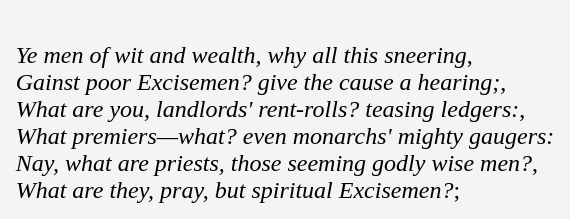<table cellpadding=10 border="0" align=center>
<tr>
<td bgcolor=#f4f4f4><br><em>Ye men of wit and wealth, why all this sneering</em>,<br> 
<em>Gainst poor Excisemen? give the cause a hearing;</em>,<br> 
<em>What are you, landlords' rent-rolls? teasing ledgers:</em>,<br> 
<em>What premiers—what? even monarchs' mighty gaugers:</em><br> 
<em>Nay, what are priests, those seeming godly wise men?</em>,<br> 
<em> What are they, pray, but spiritual Excisemen?</em>;<br></td>
</tr>
</table>
